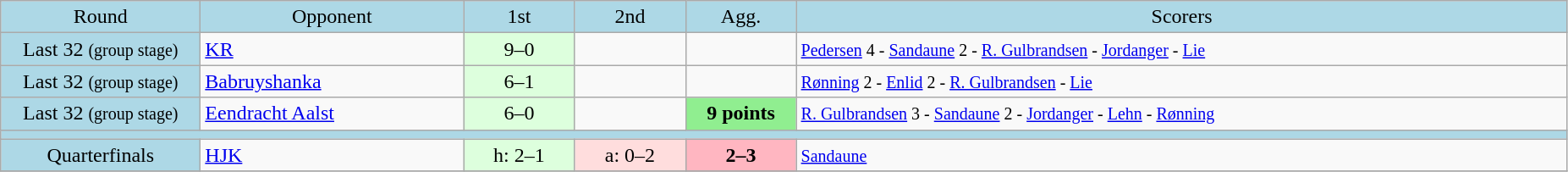<table class="wikitable" style="text-align:center">
<tr bgcolor=lightblue>
<td width=150px>Round</td>
<td width=200px>Opponent</td>
<td width=80px>1st</td>
<td width=80px>2nd</td>
<td width=80px>Agg.</td>
<td width=600px>Scorers</td>
</tr>
<tr>
<td bgcolor=lightblue>Last 32 <small>(group stage)</small></td>
<td align=left> <a href='#'>KR</a></td>
<td bgcolor="#ddffdd">9–0</td>
<td></td>
<td></td>
<td align=left><small><a href='#'>Pedersen</a> 4 - <a href='#'>Sandaune</a> 2 - <a href='#'>R. Gulbrandsen</a> - <a href='#'>Jordanger</a> - <a href='#'>Lie</a></small></td>
</tr>
<tr>
<td bgcolor=lightblue>Last 32 <small>(group stage)</small></td>
<td align=left> <a href='#'>Babruyshanka</a></td>
<td bgcolor="#ddffdd">6–1</td>
<td></td>
<td></td>
<td align=left><small><a href='#'>Rønning</a> 2 - <a href='#'>Enlid</a> 2 - <a href='#'>R. Gulbrandsen</a> - <a href='#'>Lie</a></small></td>
</tr>
<tr>
<td bgcolor=lightblue>Last 32 <small>(group stage)</small></td>
<td align=left> <a href='#'>Eendracht Aalst</a></td>
<td bgcolor="#ddffdd">6–0</td>
<td></td>
<td bgcolor=lightgreen><strong>9 points</strong></td>
<td align=left><small><a href='#'>R. Gulbrandsen</a> 3 - <a href='#'>Sandaune</a> 2 - <a href='#'>Jordanger</a> - <a href='#'>Lehn</a> - <a href='#'>Rønning</a></small></td>
</tr>
<tr bgcolor=lightblue>
<td colspan=6></td>
</tr>
<tr>
<td bgcolor=lightblue>Quarterfinals</td>
<td align=left> <a href='#'>HJK</a></td>
<td bgcolor="#ddffdd">h: 2–1</td>
<td bgcolor="#ffdddd">a: 0–2</td>
<td bgcolor=lightpink><strong>2–3</strong></td>
<td align=left><small><a href='#'>Sandaune</a></small></td>
</tr>
<tr>
</tr>
</table>
